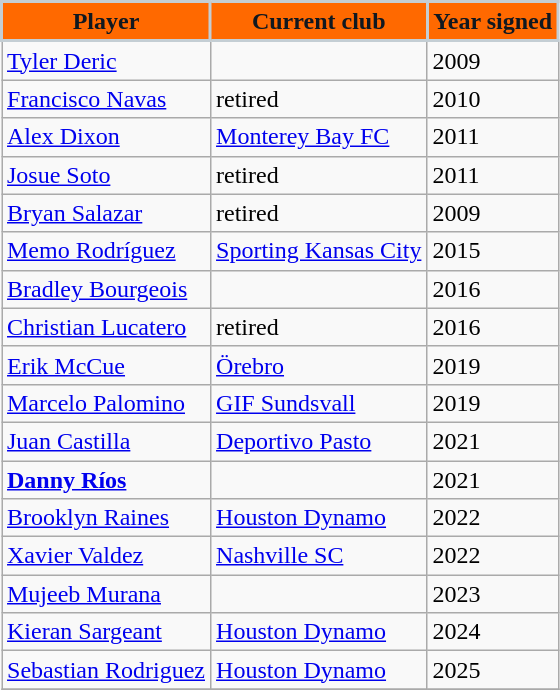<table class="wikitable" style="text-align:center">
<tr>
<th style="background:#FF6900; color:#101820; border:2px solid #C4CED4;">Player</th>
<th style="background:#FF6900; color:#101820; border:2px solid #C4CED4;">Current club</th>
<th style="background:#FF6900; color:#101820; border:2px solid #C4CED4;">Year signed</th>
</tr>
<tr>
<td align=left> <a href='#'>Tyler Deric</a></td>
<td align=left></td>
<td align=left>2009</td>
</tr>
<tr>
<td align=left> <a href='#'>Francisco Navas</a></td>
<td align=left>retired</td>
<td align=left>2010</td>
</tr>
<tr>
<td align=left> <a href='#'>Alex Dixon</a></td>
<td align=left> <a href='#'>Monterey Bay FC</a></td>
<td align=left>2011</td>
</tr>
<tr>
<td align=left> <a href='#'>Josue Soto</a></td>
<td align=left>retired</td>
<td align=left>2011</td>
</tr>
<tr>
<td align=left> <a href='#'>Bryan Salazar</a></td>
<td align=left>retired</td>
<td align=left>2009</td>
</tr>
<tr>
<td align=left> <a href='#'>Memo Rodríguez</a></td>
<td align=left> <a href='#'>Sporting Kansas City</a></td>
<td align=left>2015</td>
</tr>
<tr>
<td align=left> <a href='#'>Bradley Bourgeois</a></td>
<td align=left></td>
<td align=left>2016</td>
</tr>
<tr>
<td align=left> <a href='#'>Christian Lucatero</a></td>
<td align=left>retired</td>
<td align=left>2016</td>
</tr>
<tr>
<td align=left> <a href='#'>Erik McCue</a></td>
<td align=left> <a href='#'>Örebro</a></td>
<td align=left>2019</td>
</tr>
<tr>
<td align=left> <a href='#'>Marcelo Palomino</a></td>
<td align=left> <a href='#'>GIF Sundsvall</a></td>
<td align=left>2019</td>
</tr>
<tr>
<td align=left> <a href='#'>Juan Castilla</a></td>
<td align=left> <a href='#'>Deportivo Pasto</a></td>
<td align=left>2021</td>
</tr>
<tr>
<td align=left> <strong><a href='#'>Danny Ríos</a></strong></td>
<td align=left></td>
<td align=left>2021</td>
</tr>
<tr>
<td align=left> <a href='#'>Brooklyn Raines</a></td>
<td align=left> <a href='#'>Houston Dynamo</a></td>
<td align=left>2022</td>
</tr>
<tr>
<td align=left> <a href='#'>Xavier Valdez</a></td>
<td align=left> <a href='#'>Nashville SC</a></td>
<td align=left>2022</td>
</tr>
<tr>
<td align=left> <a href='#'>Mujeeb Murana</a></td>
<td align=left></td>
<td align=left>2023</td>
</tr>
<tr>
<td align=left> <a href='#'>Kieran Sargeant</a></td>
<td align=left> <a href='#'>Houston Dynamo</a></td>
<td align=left>2024</td>
</tr>
<tr>
<td align=left> <a href='#'>Sebastian Rodriguez</a></td>
<td align=left> <a href='#'>Houston Dynamo</a></td>
<td align=left>2025</td>
</tr>
<tr>
</tr>
</table>
